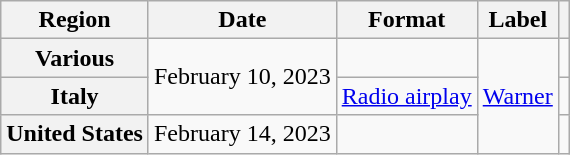<table class="wikitable plainrowheaders">
<tr>
<th scope="col">Region</th>
<th scope="col">Date</th>
<th scope="col">Format</th>
<th scope="col">Label</th>
<th scope="col"></th>
</tr>
<tr>
<th scope="row">Various</th>
<td rowspan="2">February 10, 2023</td>
<td></td>
<td rowspan="3"><a href='#'>Warner</a></td>
<td align="center"></td>
</tr>
<tr>
<th scope="row">Italy</th>
<td><a href='#'>Radio airplay</a></td>
<td align="center"></td>
</tr>
<tr>
<th scope="row">United States</th>
<td>February 14, 2023</td>
<td></td>
<td align="center"></td>
</tr>
</table>
